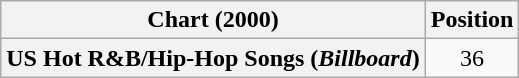<table class="wikitable plainrowheaders" style="text-align:center">
<tr>
<th>Chart (2000)</th>
<th>Position</th>
</tr>
<tr>
<th scope="row">US Hot R&B/Hip-Hop Songs (<em>Billboard</em>)</th>
<td>36</td>
</tr>
</table>
